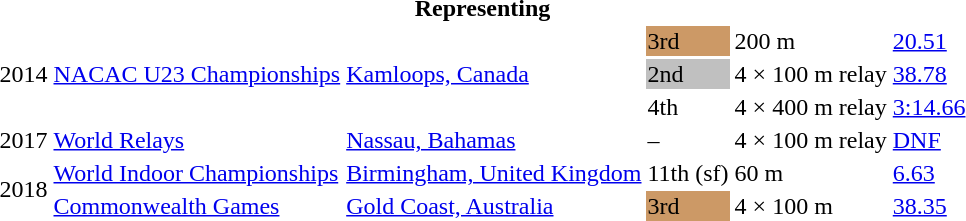<table>
<tr>
<th colspan="6">Representing </th>
</tr>
<tr>
<td rowspan=3>2014</td>
<td rowspan=3><a href='#'>NACAC U23 Championships</a></td>
<td rowspan=3><a href='#'>Kamloops, Canada</a></td>
<td bgcolor=cc9966>3rd</td>
<td>200 m</td>
<td><a href='#'>20.51</a></td>
</tr>
<tr>
<td bgcolor=silver>2nd</td>
<td>4 × 100 m relay</td>
<td><a href='#'>38.78</a></td>
</tr>
<tr>
<td>4th</td>
<td>4 × 400 m relay</td>
<td><a href='#'>3:14.66</a></td>
</tr>
<tr>
<td>2017</td>
<td><a href='#'>World Relays</a></td>
<td><a href='#'>Nassau, Bahamas</a></td>
<td>–</td>
<td>4 × 100 m relay</td>
<td><a href='#'>DNF</a></td>
</tr>
<tr>
<td rowspan=2>2018</td>
<td><a href='#'>World Indoor Championships</a></td>
<td><a href='#'>Birmingham, United Kingdom</a></td>
<td>11th (sf)</td>
<td>60 m</td>
<td><a href='#'>6.63</a></td>
</tr>
<tr>
<td><a href='#'>Commonwealth Games</a></td>
<td><a href='#'>Gold Coast, Australia</a></td>
<td bgcolor=cc9966>3rd</td>
<td>4 × 100 m</td>
<td><a href='#'>38.35</a></td>
</tr>
</table>
